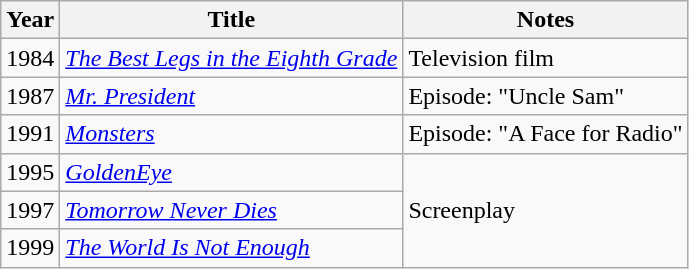<table class="wikitable">
<tr>
<th>Year</th>
<th>Title</th>
<th>Notes</th>
</tr>
<tr>
<td>1984</td>
<td><em><a href='#'>The Best Legs in the Eighth Grade</a></em></td>
<td>Television film</td>
</tr>
<tr>
<td>1987</td>
<td><a href='#'><em>Mr. President</em></a></td>
<td>Episode: "Uncle Sam"</td>
</tr>
<tr>
<td>1991</td>
<td><a href='#'><em>Monsters</em></a></td>
<td>Episode: "A Face for Radio"</td>
</tr>
<tr>
<td>1995</td>
<td><em><a href='#'>GoldenEye</a></em></td>
<td rowspan="3">Screenplay</td>
</tr>
<tr>
<td>1997</td>
<td><em><a href='#'>Tomorrow Never Dies</a></em></td>
</tr>
<tr>
<td>1999</td>
<td><em><a href='#'>The World Is Not Enough</a></em></td>
</tr>
</table>
